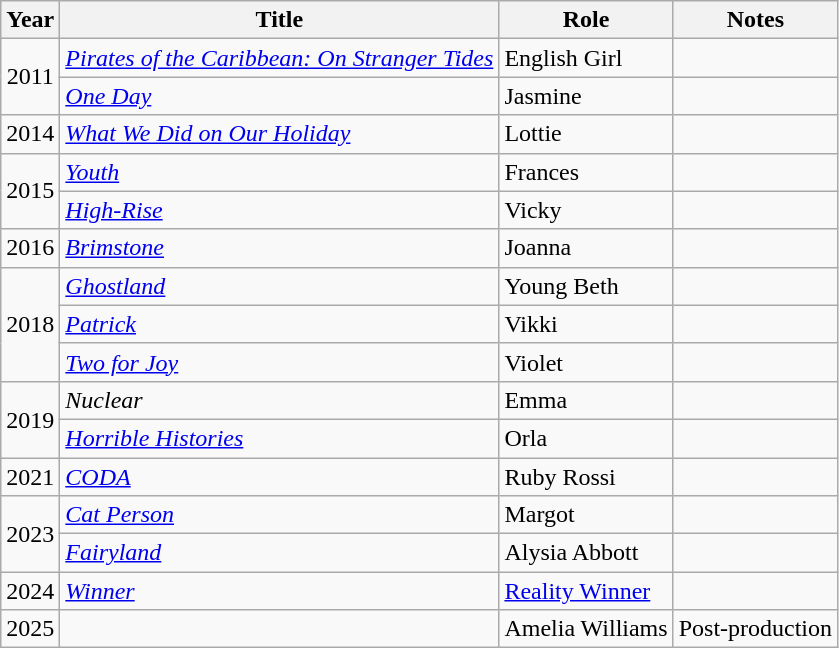<table class="wikitable sortable">
<tr>
<th>Year</th>
<th>Title</th>
<th>Role</th>
<th scope="col" class=unsortable>Notes</th>
</tr>
<tr>
<td style="text-align:center;" rowspan="2">2011</td>
<td><em><a href='#'>Pirates of the Caribbean: On Stranger Tides</a></em></td>
<td>English Girl</td>
<td></td>
</tr>
<tr>
<td><em><a href='#'>One Day</a></em></td>
<td>Jasmine</td>
<td></td>
</tr>
<tr>
<td style="text-align:center;">2014</td>
<td><em><a href='#'>What We Did on Our Holiday</a></em></td>
<td>Lottie</td>
<td></td>
</tr>
<tr>
<td style="text-align:center;" rowspan="2">2015</td>
<td><em><a href='#'>Youth</a></em></td>
<td>Frances</td>
<td></td>
</tr>
<tr>
<td><em><a href='#'>High-Rise</a></em></td>
<td>Vicky</td>
<td></td>
</tr>
<tr>
<td style="text-align:center;">2016</td>
<td><em><a href='#'>Brimstone</a></em></td>
<td>Joanna</td>
<td></td>
</tr>
<tr>
<td style="text-align:center;" rowspan="3">2018</td>
<td><em><a href='#'>Ghostland</a></em></td>
<td>Young Beth</td>
<td></td>
</tr>
<tr>
<td><em><a href='#'>Patrick</a></em></td>
<td>Vikki</td>
<td></td>
</tr>
<tr>
<td><em><a href='#'>Two for Joy</a></em></td>
<td>Violet</td>
<td></td>
</tr>
<tr>
<td style="text-align:center;" rowspan="2">2019</td>
<td><em>Nuclear</em></td>
<td>Emma</td>
<td></td>
</tr>
<tr>
<td><em><a href='#'>Horrible Histories</a></em></td>
<td>Orla</td>
<td></td>
</tr>
<tr>
<td style="text-align:center;">2021</td>
<td><em><a href='#'>CODA</a></em></td>
<td>Ruby Rossi</td>
<td></td>
</tr>
<tr>
<td style="text-align:center;" rowspan="2">2023</td>
<td><em><a href='#'>Cat Person</a></em></td>
<td>Margot</td>
<td></td>
</tr>
<tr>
<td><em><a href='#'>Fairyland</a></em></td>
<td>Alysia Abbott</td>
<td></td>
</tr>
<tr>
<td style="text-align:center;">2024</td>
<td><em><a href='#'>Winner</a></em></td>
<td><a href='#'>Reality Winner</a></td>
<td></td>
</tr>
<tr>
<td style="text-align:center;">2025</td>
<td></td>
<td>Amelia Williams</td>
<td>Post-production</td>
</tr>
</table>
